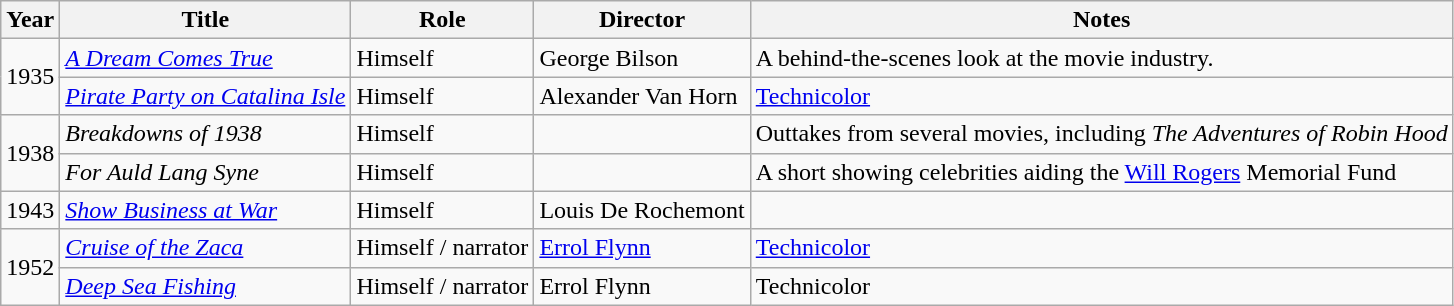<table class="wikitable sortable plainrowheaders">
<tr>
<th scope="col">Year</th>
<th scope="col">Title</th>
<th scope="col">Role</th>
<th scope="col">Director</th>
<th scope="col" class="unsortable">Notes</th>
</tr>
<tr>
<td rowspan="2">1935</td>
<td><em><a href='#'>A Dream Comes True</a></em></td>
<td>Himself</td>
<td>George Bilson</td>
<td>A behind-the-scenes look at the movie industry.</td>
</tr>
<tr>
<td><em><a href='#'>Pirate Party on Catalina Isle</a></em></td>
<td>Himself</td>
<td>Alexander Van Horn</td>
<td><a href='#'>Technicolor</a></td>
</tr>
<tr>
<td rowspan="2">1938</td>
<td><em>Breakdowns of 1938</em></td>
<td>Himself</td>
<td></td>
<td>Outtakes from several movies, including <em>The Adventures of Robin Hood</em></td>
</tr>
<tr>
<td><em>For Auld Lang Syne</em></td>
<td>Himself</td>
<td></td>
<td>A short showing celebrities aiding the <a href='#'>Will Rogers</a> Memorial Fund</td>
</tr>
<tr>
<td>1943</td>
<td><em><a href='#'>Show Business at War</a></em></td>
<td>Himself</td>
<td>Louis De Rochemont</td>
<td></td>
</tr>
<tr>
<td rowspan="2">1952</td>
<td><em><a href='#'>Cruise of the Zaca</a></em></td>
<td>Himself / narrator</td>
<td><a href='#'>Errol Flynn</a></td>
<td><a href='#'>Technicolor</a></td>
</tr>
<tr>
<td><em><a href='#'>Deep Sea Fishing</a></em></td>
<td>Himself / narrator</td>
<td>Errol Flynn</td>
<td>Technicolor</td>
</tr>
</table>
